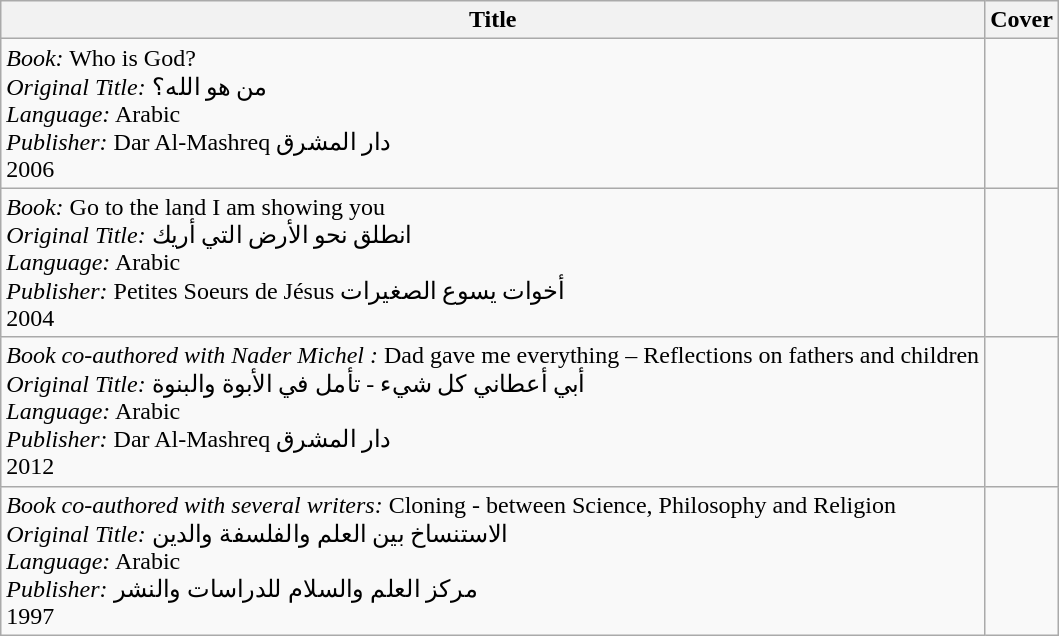<table class="wikitable sortable">
<tr>
<th>Title</th>
<th>Cover</th>
</tr>
<tr>
<td><em>Book:</em> Who is God?<br><em>Original Title:</em> من هو الله؟<br><em>Language:</em> Arabic<br><em>Publisher:</em> Dar Al-Mashreq دار المشرق<br>2006<br></td>
<td></td>
</tr>
<tr>
<td><em>Book:</em> Go to the land I am showing you<br><em>Original Title:</em> انطلق نحو الأرض التي أريك<br><em>Language:</em> Arabic<br><em>Publisher:</em> Petites Soeurs de Jésus أخوات يسوع الصغيرات<br>2004</td>
<td></td>
</tr>
<tr>
<td><em>Book co-authored with Nader Michel :</em> Dad gave me everything – Reflections on fathers and children<br><em>Original Title:</em> أبي أعطاني كل شيء - تأمل في الأبوة والبنوة<br><em>Language:</em> Arabic<br><em>Publisher:</em> Dar Al-Mashreq دار المشرق<br>2012<br></td>
<td></td>
</tr>
<tr>
<td><em>Book co-authored with several writers:</em> Cloning - between Science, Philosophy and Religion<br><em>Original Title:</em> الاستنساخ بين العلم والفلسفة والدين<br><em>Language:</em> Arabic<br><em>Publisher:</em> مركز العلم والسلام للدراسات والنشر<br>1997</td>
<td></td>
</tr>
</table>
